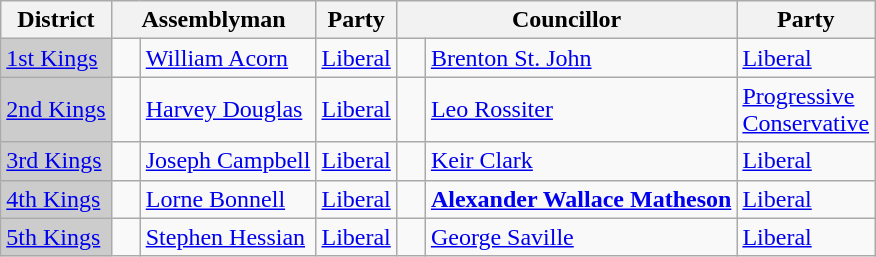<table class="wikitable">
<tr>
<th>District</th>
<th colspan="2">Assemblyman</th>
<th>Party</th>
<th colspan="2">Councillor</th>
<th>Party</th>
</tr>
<tr>
<td bgcolor="CCCCCC"><a href='#'>1st Kings</a></td>
<td>   </td>
<td><a href='#'>William Acorn</a></td>
<td><a href='#'>Liberal</a></td>
<td>   </td>
<td><a href='#'>Brenton St. John</a></td>
<td><a href='#'>Liberal</a></td>
</tr>
<tr>
<td bgcolor="CCCCCC"><a href='#'>2nd Kings</a></td>
<td>   </td>
<td><a href='#'>Harvey Douglas</a></td>
<td><a href='#'>Liberal</a></td>
<td>   </td>
<td><a href='#'>Leo Rossiter</a></td>
<td><a href='#'>Progressive <br> Conservative</a></td>
</tr>
<tr>
<td bgcolor="CCCCCC"><a href='#'>3rd Kings</a></td>
<td>   </td>
<td><a href='#'>Joseph Campbell</a></td>
<td><a href='#'>Liberal</a></td>
<td>   </td>
<td><a href='#'>Keir Clark</a></td>
<td><a href='#'>Liberal</a></td>
</tr>
<tr>
<td bgcolor="CCCCCC"><a href='#'>4th Kings</a></td>
<td>   </td>
<td><a href='#'>Lorne Bonnell</a></td>
<td><a href='#'>Liberal</a></td>
<td>   </td>
<td><strong><a href='#'>Alexander Wallace Matheson</a></strong></td>
<td><a href='#'>Liberal</a></td>
</tr>
<tr>
<td bgcolor="CCCCCC"><a href='#'>5th Kings</a></td>
<td>   </td>
<td><a href='#'>Stephen Hessian</a></td>
<td><a href='#'>Liberal</a></td>
<td>   </td>
<td><a href='#'>George Saville</a></td>
<td><a href='#'>Liberal</a></td>
</tr>
</table>
